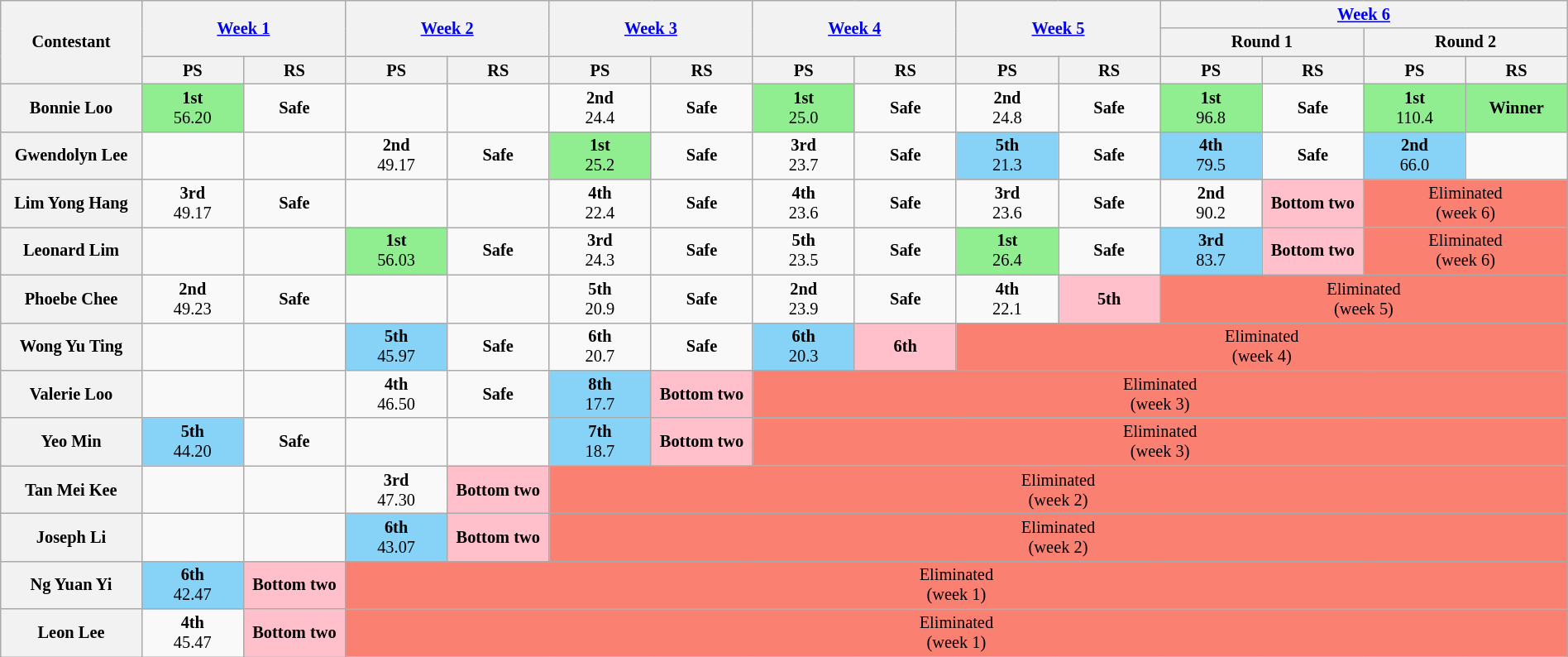<table class="wikitable" style="text-align:center; font-size:85%; width:100%;">
<tr>
<th style="width:9%" scope="col" rowspan=3>Contestant</th>
<th colspan=2 scope="col" rowspan=2><a href='#'>Week 1</a></th>
<th colspan=2 scope="col" rowspan=2><a href='#'>Week 2</a></th>
<th colspan=2 scope="col" rowspan=2><a href='#'>Week 3</a></th>
<th colspan=2 scope="col" rowspan=2><a href='#'>Week 4</a></th>
<th colspan=2 scope="col" rowspan=2><a href='#'>Week 5</a></th>
<th scope="col" colspan=4><a href='#'>Week 6</a></th>
</tr>
<tr>
<th colspan=2 scope="col">Round 1</th>
<th colspan=2 scope="col">Round 2</th>
</tr>
<tr>
<th style="width:6.5%" scope="col">PS</th>
<th style="width:6.5%" scope="col">RS</th>
<th style="width:6.5%" scope="col">PS</th>
<th style="width:6.5%" scope="col">RS</th>
<th style="width:6.5%" scope="col">PS</th>
<th style="width:6.5%" scope="col">RS</th>
<th style="width:6.5%" scope="col">PS</th>
<th style="width:6.5%" scope="col">RS</th>
<th style="width:6.5%" scope="col">PS</th>
<th style="width:6.5%" scope="col">RS</th>
<th style="width:6.5%" scope="col">PS</th>
<th style="width:6.5%" scope="col">RS</th>
<th style="width:6.5%" scope="col">PS</th>
<th style="width:6.5%" scope="col">RS</th>
</tr>
<tr>
<th scope="row">Bonnie Loo</th>
<td style="background:lightgreen"><strong>1st</strong><br>56.20</td>
<td><strong>Safe</strong></td>
<td></td>
<td></td>
<td><strong>2nd</strong><br>24.4</td>
<td><strong>Safe</strong></td>
<td style="background:lightgreen"><strong>1st</strong><br>25.0</td>
<td><strong>Safe</strong></td>
<td><strong>2nd</strong><br>24.8</td>
<td><strong>Safe</strong></td>
<td style="background:lightgreen"><strong>1st</strong><br>96.8</td>
<td><strong>Safe</strong></td>
<td style="background:lightgreen"><strong>1st</strong><br>110.4</td>
<td style="background:lightgreen"><strong>Winner</strong></td>
</tr>
<tr>
<th scope="row">Gwendolyn Lee</th>
<td></td>
<td></td>
<td><strong>2nd</strong><br>49.17</td>
<td><strong>Safe</strong></td>
<td style="background:lightgreen"><strong>1st</strong><br>25.2</td>
<td><strong>Safe</strong></td>
<td><strong>3rd</strong><br>23.7</td>
<td><strong>Safe</strong></td>
<td style="background:#87D3F8"><strong>5th</strong><br>21.3</td>
<td><strong>Safe</strong></td>
<td style="background:#87D3F8"><strong>4th</strong><br>79.5</td>
<td><strong>Safe</strong></td>
<td style="background:#87D3F8"><strong>2nd</strong><br>66.0</td>
<td><strong></strong></td>
</tr>
<tr>
<th scope="row">Lim Yong Hang</th>
<td><strong>3rd</strong><br>49.17</td>
<td><strong>Safe</strong></td>
<td></td>
<td></td>
<td><strong>4th</strong><br>22.4</td>
<td><strong>Safe</strong></td>
<td><strong>4th</strong><br>23.6</td>
<td><strong>Safe</strong></td>
<td><strong>3rd</strong><br>23.6</td>
<td><strong>Safe</strong></td>
<td><strong>2nd</strong><br>90.2</td>
<td style=background:pink><strong>Bottom two</strong></td>
<td colspan=2 style=background:salmon>Eliminated<br>(week 6)</td>
</tr>
<tr>
<th scope="row">Leonard Lim</th>
<td></td>
<td></td>
<td style="background:lightgreen"><strong>1st</strong><br>56.03</td>
<td><strong>Safe</strong></td>
<td><strong>3rd</strong><br>24.3</td>
<td><strong>Safe</strong></td>
<td><strong>5th</strong><br>23.5</td>
<td><strong>Safe</strong></td>
<td style="background:lightgreen"><strong>1st</strong><br>26.4</td>
<td><strong>Safe</strong></td>
<td style="background:#87D3F8"><strong>3rd</strong><br>83.7</td>
<td style=background:pink><strong>Bottom two</strong></td>
<td colspan=2 style=background:salmon>Eliminated<br>(week 6)</td>
</tr>
<tr>
<th scope="row">Phoebe Chee</th>
<td><strong>2nd</strong><br>49.23</td>
<td><strong>Safe</strong></td>
<td></td>
<td></td>
<td><strong>5th</strong><br>20.9</td>
<td><strong>Safe</strong></td>
<td><strong>2nd</strong><br>23.9</td>
<td><strong>Safe</strong></td>
<td><strong>4th</strong><br>22.1</td>
<td style=background:pink><strong>5th</strong></td>
<td colspan="4" style=background:salmon>Eliminated<br>(week 5)</td>
</tr>
<tr>
<th scope="row">Wong Yu Ting</th>
<td></td>
<td></td>
<td style="background:#87D3F8"><strong>5th</strong><br>45.97</td>
<td><strong>Safe</strong></td>
<td><strong>6th</strong><br>20.7</td>
<td><strong>Safe</strong></td>
<td style="background:#87D3F8"><strong>6th</strong><br>20.3</td>
<td style=background:pink><strong>6th</strong></td>
<td colspan="6" style=background:salmon>Eliminated<br>(week 4)</td>
</tr>
<tr>
<th scope="row">Valerie Loo</th>
<td></td>
<td></td>
<td><strong>4th</strong><br>46.50</td>
<td><strong>Safe</strong></td>
<td style="background:#87D3F8"><strong>8th</strong><br>17.7</td>
<td style=background:pink><strong>Bottom two</strong></td>
<td colspan="8" style=background:salmon>Eliminated<br>(week 3)</td>
</tr>
<tr>
<th scope="row">Yeo Min</th>
<td style="background:#87D3F8"><strong>5th</strong><br>44.20</td>
<td><strong>Safe</strong></td>
<td></td>
<td></td>
<td style="background:#87D3F8"><strong>7th</strong><br>18.7</td>
<td style=background:pink><strong>Bottom two</strong></td>
<td colspan="8" style=background:salmon>Eliminated<br>(week 3)</td>
</tr>
<tr>
<th scope="row">Tan Mei Kee</th>
<td></td>
<td></td>
<td><strong>3rd</strong><br>47.30</td>
<td style=background:pink><strong>Bottom two</strong></td>
<td colspan="10" style=background:salmon>Eliminated<br>(week 2)</td>
</tr>
<tr>
<th scope="row">Joseph Li</th>
<td></td>
<td></td>
<td style="background:#87D3F8"><strong>6th</strong><br>43.07</td>
<td style=background:pink><strong>Bottom two</strong></td>
<td colspan="10" style=background:salmon>Eliminated<br>(week 2)</td>
</tr>
<tr>
<th scope="row">Ng Yuan Yi</th>
<td style="background:#87D3F8"><strong>6th</strong><br>42.47</td>
<td style=background:pink><strong>Bottom two</strong></td>
<td colspan="12" style=background:salmon>Eliminated<br>(week 1)</td>
</tr>
<tr>
<th scope="row">Leon Lee</th>
<td><strong>4th</strong><br>45.47</td>
<td style=background:pink><strong>Bottom two</strong></td>
<td colspan="12" style=background:salmon>Eliminated<br>(week 1)</td>
</tr>
</table>
